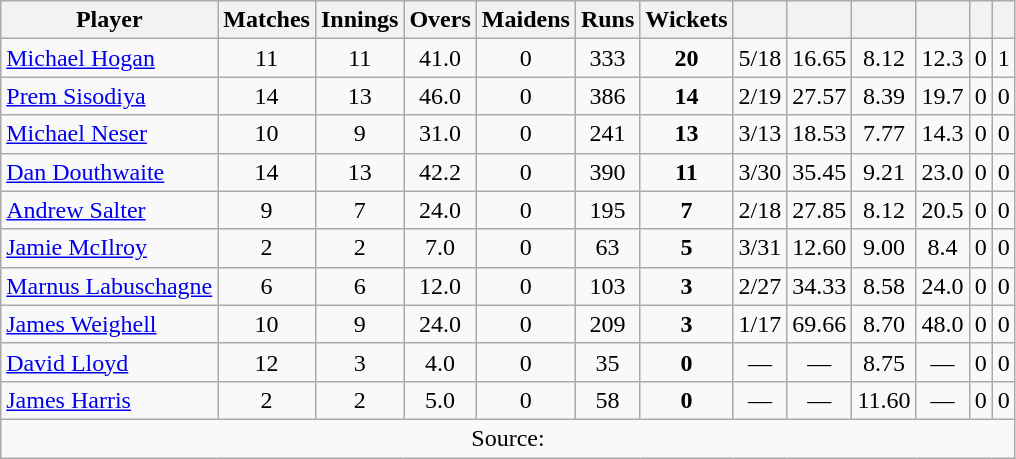<table class="wikitable" style="text-align:center">
<tr>
<th>Player</th>
<th>Matches</th>
<th>Innings</th>
<th>Overs</th>
<th>Maidens</th>
<th>Runs</th>
<th>Wickets</th>
<th></th>
<th></th>
<th></th>
<th></th>
<th></th>
<th></th>
</tr>
<tr>
<td align="left"><a href='#'>Michael Hogan</a></td>
<td>11</td>
<td>11</td>
<td>41.0</td>
<td>0</td>
<td>333</td>
<td><strong>20</strong></td>
<td>5/18</td>
<td>16.65</td>
<td>8.12</td>
<td>12.3</td>
<td>0</td>
<td>1</td>
</tr>
<tr>
<td align="left"><a href='#'>Prem Sisodiya</a></td>
<td>14</td>
<td>13</td>
<td>46.0</td>
<td>0</td>
<td>386</td>
<td><strong>14</strong></td>
<td>2/19</td>
<td>27.57</td>
<td>8.39</td>
<td>19.7</td>
<td>0</td>
<td>0</td>
</tr>
<tr>
<td align="left"><a href='#'>Michael Neser</a></td>
<td>10</td>
<td>9</td>
<td>31.0</td>
<td>0</td>
<td>241</td>
<td><strong>13</strong></td>
<td>3/13</td>
<td>18.53</td>
<td>7.77</td>
<td>14.3</td>
<td>0</td>
<td>0</td>
</tr>
<tr>
<td align="left"><a href='#'>Dan Douthwaite</a></td>
<td>14</td>
<td>13</td>
<td>42.2</td>
<td>0</td>
<td>390</td>
<td><strong>11</strong></td>
<td>3/30</td>
<td>35.45</td>
<td>9.21</td>
<td>23.0</td>
<td>0</td>
<td>0</td>
</tr>
<tr>
<td align="left"><a href='#'>Andrew Salter</a></td>
<td>9</td>
<td>7</td>
<td>24.0</td>
<td>0</td>
<td>195</td>
<td><strong>7</strong></td>
<td>2/18</td>
<td>27.85</td>
<td>8.12</td>
<td>20.5</td>
<td>0</td>
<td>0</td>
</tr>
<tr>
<td align="left"><a href='#'>Jamie McIlroy</a></td>
<td>2</td>
<td>2</td>
<td>7.0</td>
<td>0</td>
<td>63</td>
<td><strong>5</strong></td>
<td>3/31</td>
<td>12.60</td>
<td>9.00</td>
<td>8.4</td>
<td>0</td>
<td>0</td>
</tr>
<tr>
<td align="left"><a href='#'>Marnus Labuschagne</a></td>
<td>6</td>
<td>6</td>
<td>12.0</td>
<td>0</td>
<td>103</td>
<td><strong>3</strong></td>
<td>2/27</td>
<td>34.33</td>
<td>8.58</td>
<td>24.0</td>
<td>0</td>
<td>0</td>
</tr>
<tr>
<td align="left"><a href='#'>James Weighell</a></td>
<td>10</td>
<td>9</td>
<td>24.0</td>
<td>0</td>
<td>209</td>
<td><strong>3</strong></td>
<td>1/17</td>
<td>69.66</td>
<td>8.70</td>
<td>48.0</td>
<td>0</td>
<td>0</td>
</tr>
<tr>
<td align="left"><a href='#'>David Lloyd</a></td>
<td>12</td>
<td>3</td>
<td>4.0</td>
<td>0</td>
<td>35</td>
<td><strong>0</strong></td>
<td>—</td>
<td>—</td>
<td>8.75</td>
<td>—</td>
<td>0</td>
<td>0</td>
</tr>
<tr>
<td align="left"><a href='#'>James Harris</a></td>
<td>2</td>
<td>2</td>
<td>5.0</td>
<td>0</td>
<td>58</td>
<td><strong>0</strong></td>
<td>—</td>
<td>—</td>
<td>11.60</td>
<td>—</td>
<td>0</td>
<td>0</td>
</tr>
<tr>
<td colspan="14">Source:</td>
</tr>
</table>
